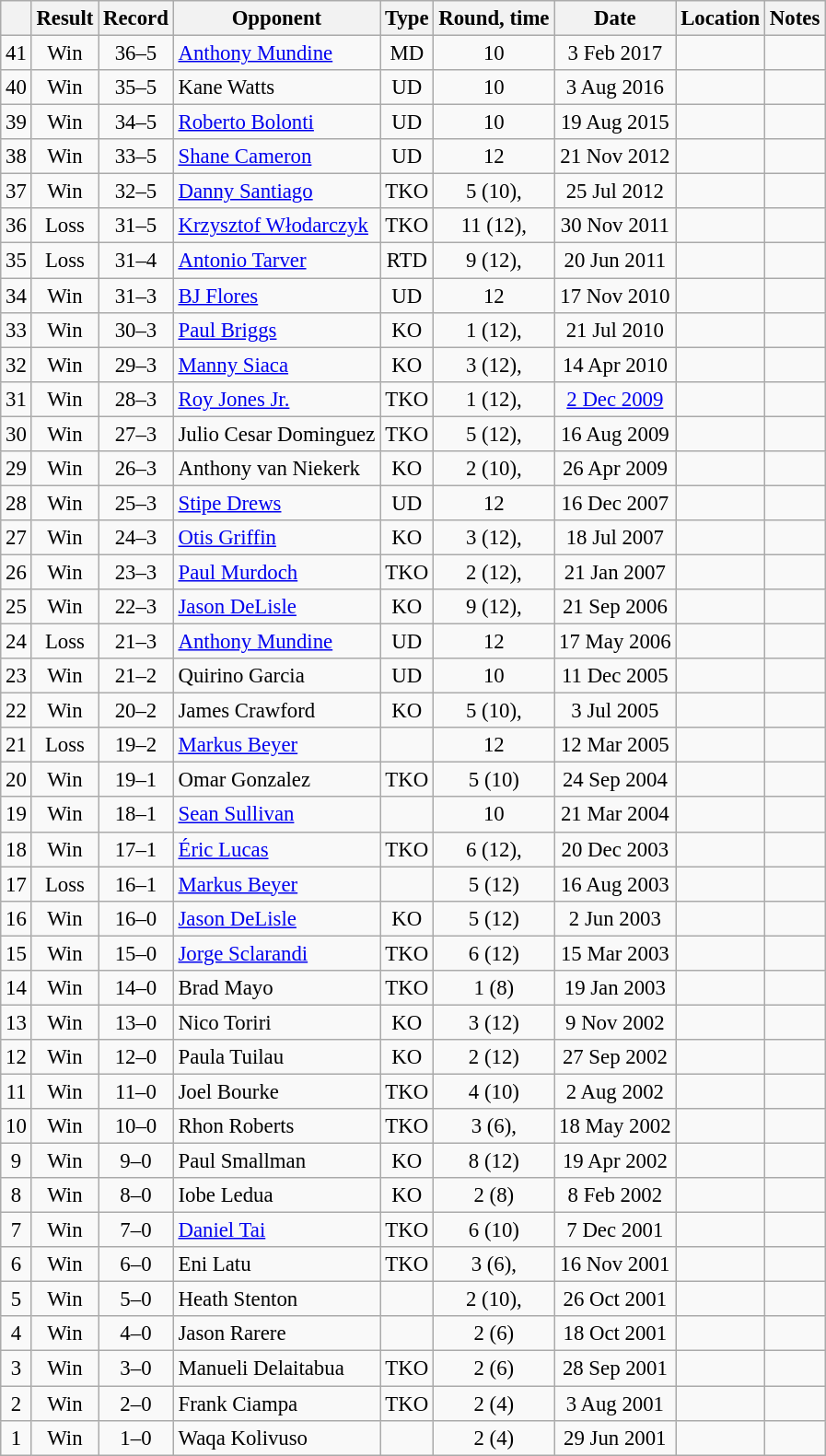<table class="wikitable" style="text-align:center; font-size:95%">
<tr>
<th></th>
<th>Result</th>
<th>Record</th>
<th>Opponent</th>
<th>Type</th>
<th>Round, time</th>
<th>Date</th>
<th>Location</th>
<th>Notes</th>
</tr>
<tr>
<td>41</td>
<td>Win</td>
<td>36–5</td>
<td style="text-align:left;"> <a href='#'>Anthony Mundine</a></td>
<td>MD</td>
<td>10</td>
<td>3 Feb 2017</td>
<td style="text-align:left;"> </td>
<td style="text-align:left;"></td>
</tr>
<tr>
<td>40</td>
<td>Win</td>
<td>35–5</td>
<td style="text-align:left;"> Kane Watts</td>
<td>UD</td>
<td>10</td>
<td>3 Aug 2016</td>
<td style="text-align:left;"> </td>
<td style="text-align:left;"></td>
</tr>
<tr>
<td>39</td>
<td>Win</td>
<td>34–5</td>
<td style="text-align:left;"> <a href='#'>Roberto Bolonti</a></td>
<td>UD</td>
<td>10</td>
<td>19 Aug 2015</td>
<td style="text-align:left;"> </td>
<td></td>
</tr>
<tr>
<td>38</td>
<td>Win</td>
<td>33–5</td>
<td style="text-align:left;"> <a href='#'>Shane Cameron</a></td>
<td>UD</td>
<td>12</td>
<td>21 Nov 2012</td>
<td style="text-align:left;"> </td>
<td style="text-align:left;"></td>
</tr>
<tr>
<td>37</td>
<td>Win</td>
<td>32–5</td>
<td style="text-align:left;"> <a href='#'>Danny Santiago</a></td>
<td>TKO</td>
<td>5 (10), </td>
<td>25 Jul 2012</td>
<td style="text-align:left;"> </td>
<td></td>
</tr>
<tr>
<td>36</td>
<td>Loss</td>
<td>31–5</td>
<td style="text-align:left;"> <a href='#'>Krzysztof Włodarczyk</a></td>
<td>TKO</td>
<td>11 (12), </td>
<td>30 Nov 2011</td>
<td style="text-align:left;"> </td>
<td style="text-align:left;"></td>
</tr>
<tr>
<td>35</td>
<td>Loss</td>
<td>31–4</td>
<td style="text-align:left;"> <a href='#'>Antonio Tarver</a></td>
<td>RTD</td>
<td>9 (12), </td>
<td>20 Jun 2011</td>
<td style="text-align:left;"> </td>
<td style="text-align:left;"></td>
</tr>
<tr>
<td>34</td>
<td>Win</td>
<td>31–3</td>
<td style="text-align:left;"> <a href='#'>BJ Flores</a></td>
<td>UD</td>
<td>12</td>
<td>17 Nov 2010</td>
<td style="text-align:left;"> </td>
<td style="text-align:left;"></td>
</tr>
<tr>
<td>33</td>
<td>Win</td>
<td>30–3</td>
<td style="text-align:left;"> <a href='#'>Paul Briggs</a></td>
<td>KO</td>
<td>1 (12), </td>
<td>21 Jul 2010</td>
<td style="text-align:left;"> </td>
<td style="text-align:left;"></td>
</tr>
<tr>
<td>32</td>
<td>Win</td>
<td>29–3</td>
<td style="text-align:left;"> <a href='#'>Manny Siaca</a></td>
<td>KO</td>
<td>3 (12), </td>
<td>14 Apr 2010</td>
<td style="text-align:left;"> </td>
<td style="text-align:left;"></td>
</tr>
<tr>
<td>31</td>
<td>Win</td>
<td>28–3</td>
<td style="text-align:left;"> <a href='#'>Roy Jones Jr.</a></td>
<td>TKO</td>
<td>1 (12), </td>
<td><a href='#'>2 Dec 2009</a></td>
<td style="text-align:left;"> </td>
<td style="text-align:left;"></td>
</tr>
<tr>
<td>30</td>
<td>Win</td>
<td>27–3</td>
<td style="text-align:left;"> Julio Cesar Dominguez</td>
<td>TKO</td>
<td>5 (12), </td>
<td>16 Aug 2009</td>
<td style="text-align:left;"> </td>
<td style="text-align:left;"></td>
</tr>
<tr>
<td>29</td>
<td>Win</td>
<td>26–3</td>
<td style="text-align:left;"> Anthony van Niekerk</td>
<td>KO</td>
<td>2 (10), </td>
<td>26 Apr 2009</td>
<td style="text-align:left;"> </td>
<td></td>
</tr>
<tr>
<td>28</td>
<td>Win</td>
<td>25–3</td>
<td style="text-align:left;"> <a href='#'>Stipe Drews</a></td>
<td>UD</td>
<td>12</td>
<td>16 Dec 2007</td>
<td style="text-align:left;"> </td>
<td style="text-align:left;"></td>
</tr>
<tr>
<td>27</td>
<td>Win</td>
<td>24–3</td>
<td style="text-align:left;"> <a href='#'>Otis Griffin</a></td>
<td>KO</td>
<td>3 (12), </td>
<td>18 Jul 2007</td>
<td style="text-align:left;"> </td>
<td style="text-align:left;"></td>
</tr>
<tr>
<td>26</td>
<td>Win</td>
<td>23–3</td>
<td style="text-align:left;"> <a href='#'>Paul Murdoch</a></td>
<td>TKO</td>
<td>2 (12), </td>
<td>21 Jan 2007</td>
<td style="text-align:left;"> </td>
<td style="text-align:left;"></td>
</tr>
<tr>
<td>25</td>
<td>Win</td>
<td>22–3</td>
<td style="text-align:left;"> <a href='#'>Jason DeLisle</a></td>
<td>KO</td>
<td>9 (12), </td>
<td>21 Sep 2006</td>
<td style="text-align:left;"> </td>
<td style="text-align:left;"></td>
</tr>
<tr>
<td>24</td>
<td>Loss</td>
<td>21–3</td>
<td style="text-align:left;"> <a href='#'>Anthony Mundine</a></td>
<td>UD</td>
<td>12</td>
<td>17 May 2006</td>
<td style="text-align:left;"> </td>
<td></td>
</tr>
<tr>
<td>23</td>
<td>Win</td>
<td>21–2</td>
<td style="text-align:left;"> Quirino Garcia</td>
<td>UD</td>
<td>10</td>
<td>11 Dec 2005</td>
<td style="text-align:left;"> </td>
<td></td>
</tr>
<tr>
<td>22</td>
<td>Win</td>
<td>20–2</td>
<td style="text-align:left;"> James Crawford</td>
<td>KO</td>
<td>5 (10), </td>
<td>3 Jul 2005</td>
<td style="text-align:left;"> </td>
<td></td>
</tr>
<tr>
<td>21</td>
<td>Loss</td>
<td>19–2</td>
<td style="text-align:left;"> <a href='#'>Markus Beyer</a></td>
<td></td>
<td>12</td>
<td>12 Mar 2005</td>
<td style="text-align:left;"> </td>
<td style="text-align:left;"></td>
</tr>
<tr>
<td>20</td>
<td>Win</td>
<td>19–1</td>
<td style="text-align:left;"> Omar Gonzalez</td>
<td>TKO</td>
<td>5 (10)</td>
<td>24 Sep 2004</td>
<td style="text-align:left;"> </td>
<td></td>
</tr>
<tr>
<td>19</td>
<td>Win</td>
<td>18–1</td>
<td style="text-align:left;"> <a href='#'>Sean Sullivan</a></td>
<td></td>
<td>10</td>
<td>21 Mar 2004</td>
<td style="text-align:left;"> </td>
<td></td>
</tr>
<tr>
<td>18</td>
<td>Win</td>
<td>17–1</td>
<td style="text-align:left;"> <a href='#'>Éric Lucas</a></td>
<td>TKO</td>
<td>6 (12), </td>
<td>20 Dec 2003</td>
<td style="text-align:left;"> </td>
<td style="text-align:left;"></td>
</tr>
<tr>
<td>17</td>
<td>Loss</td>
<td>16–1</td>
<td style="text-align:left;"> <a href='#'>Markus Beyer</a></td>
<td></td>
<td>5 (12)</td>
<td>16 Aug 2003</td>
<td style="text-align:left;"> </td>
<td style="text-align:left;"></td>
</tr>
<tr>
<td>16</td>
<td>Win</td>
<td>16–0</td>
<td style="text-align:left;"> <a href='#'>Jason DeLisle</a></td>
<td>KO</td>
<td>5 (12)</td>
<td>2 Jun 2003</td>
<td style="text-align:left;"> </td>
<td style="text-align:left;"></td>
</tr>
<tr>
<td>15</td>
<td>Win</td>
<td>15–0</td>
<td style="text-align:left;"> <a href='#'>Jorge Sclarandi</a></td>
<td>TKO</td>
<td>6 (12)</td>
<td>15 Mar 2003</td>
<td style="text-align:left;"> </td>
<td style="text-align:left;"></td>
</tr>
<tr>
<td>14</td>
<td>Win</td>
<td>14–0</td>
<td style="text-align:left;"> Brad Mayo</td>
<td>TKO</td>
<td>1 (8)</td>
<td>19 Jan 2003</td>
<td style="text-align:left;"> </td>
<td></td>
</tr>
<tr>
<td>13</td>
<td>Win</td>
<td>13–0</td>
<td style="text-align:left;"> Nico Toriri</td>
<td>KO</td>
<td>3 (12)</td>
<td>9 Nov 2002</td>
<td style="text-align:left;"> </td>
<td style="text-align:left;"></td>
</tr>
<tr>
<td>12</td>
<td>Win</td>
<td>12–0</td>
<td style="text-align:left;"> Paula Tuilau</td>
<td>KO</td>
<td>2 (12)</td>
<td>27 Sep 2002</td>
<td style="text-align:left;"> </td>
<td style="text-align:left;"></td>
</tr>
<tr>
<td>11</td>
<td>Win</td>
<td>11–0</td>
<td style="text-align:left;"> Joel Bourke</td>
<td>TKO</td>
<td>4 (10)</td>
<td>2 Aug 2002</td>
<td style="text-align:left;"> </td>
<td></td>
</tr>
<tr>
<td>10</td>
<td>Win</td>
<td>10–0</td>
<td style="text-align:left;"> Rhon Roberts</td>
<td>TKO</td>
<td>3 (6), </td>
<td>18 May 2002</td>
<td style="text-align:left;"> </td>
<td></td>
</tr>
<tr>
<td>9</td>
<td>Win</td>
<td>9–0</td>
<td style="text-align:left;"> Paul Smallman</td>
<td>KO</td>
<td>8 (12)</td>
<td>19 Apr 2002</td>
<td style="text-align:left;"> </td>
<td style="text-align:left;"></td>
</tr>
<tr>
<td>8</td>
<td>Win</td>
<td>8–0</td>
<td style="text-align:left;"> Iobe Ledua</td>
<td>KO</td>
<td>2 (8)</td>
<td>8 Feb 2002</td>
<td style="text-align:left;"> </td>
<td></td>
</tr>
<tr>
<td>7</td>
<td>Win</td>
<td>7–0</td>
<td style="text-align:left;"> <a href='#'>Daniel Tai</a></td>
<td>TKO</td>
<td>6 (10)</td>
<td>7 Dec 2001</td>
<td style="text-align:left;"> </td>
<td></td>
</tr>
<tr>
<td>6</td>
<td>Win</td>
<td>6–0</td>
<td style="text-align:left;"> Eni Latu</td>
<td>TKO</td>
<td>3 (6), </td>
<td>16 Nov 2001</td>
<td style="text-align:left;"> </td>
<td></td>
</tr>
<tr>
<td>5</td>
<td>Win</td>
<td>5–0</td>
<td style="text-align:left;"> Heath Stenton</td>
<td></td>
<td>2 (10), </td>
<td>26 Oct 2001</td>
<td style="text-align:left;"> </td>
<td style="text-align:left;"></td>
</tr>
<tr>
<td>4</td>
<td>Win</td>
<td>4–0</td>
<td style="text-align:left;"> Jason Rarere</td>
<td></td>
<td>2 (6)</td>
<td>18 Oct 2001</td>
<td style="text-align:left;"> </td>
<td></td>
</tr>
<tr>
<td>3</td>
<td>Win</td>
<td>3–0</td>
<td style="text-align:left;"> Manueli Delaitabua</td>
<td>TKO</td>
<td>2 (6)</td>
<td>28 Sep 2001</td>
<td style="text-align:left;"> </td>
<td></td>
</tr>
<tr>
<td>2</td>
<td>Win</td>
<td>2–0</td>
<td style="text-align:left;"> Frank Ciampa</td>
<td>TKO</td>
<td>2 (4)</td>
<td>3 Aug 2001</td>
<td style="text-align:left;"> </td>
<td></td>
</tr>
<tr>
<td>1</td>
<td>Win</td>
<td>1–0</td>
<td style="text-align:left;"> Waqa Kolivuso</td>
<td></td>
<td>2 (4)</td>
<td>29 Jun 2001</td>
<td style="text-align:left;"> </td>
<td></td>
</tr>
</table>
